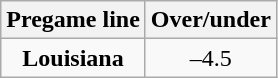<table class="wikitable" style="margin-right: auto; margin-right: auto; border: none;">
<tr align="center">
<th style=>Pregame line</th>
<th style=>Over/under</th>
</tr>
<tr align="center">
<td><strong>Louisiana</strong></td>
<td>–4.5</td>
</tr>
</table>
